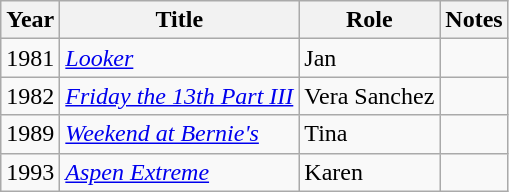<table class="wikitable sortable">
<tr>
<th>Year</th>
<th>Title</th>
<th>Role</th>
<th class="unsortable">Notes</th>
</tr>
<tr>
<td>1981</td>
<td><em><a href='#'>Looker</a></em></td>
<td>Jan</td>
<td></td>
</tr>
<tr>
<td>1982</td>
<td><em><a href='#'>Friday the 13th Part III</a></em></td>
<td>Vera Sanchez</td>
<td></td>
</tr>
<tr>
<td>1989</td>
<td><em><a href='#'>Weekend at Bernie's</a></em></td>
<td>Tina</td>
<td></td>
</tr>
<tr>
<td>1993</td>
<td><em><a href='#'>Aspen Extreme</a></em></td>
<td>Karen</td>
<td></td>
</tr>
</table>
